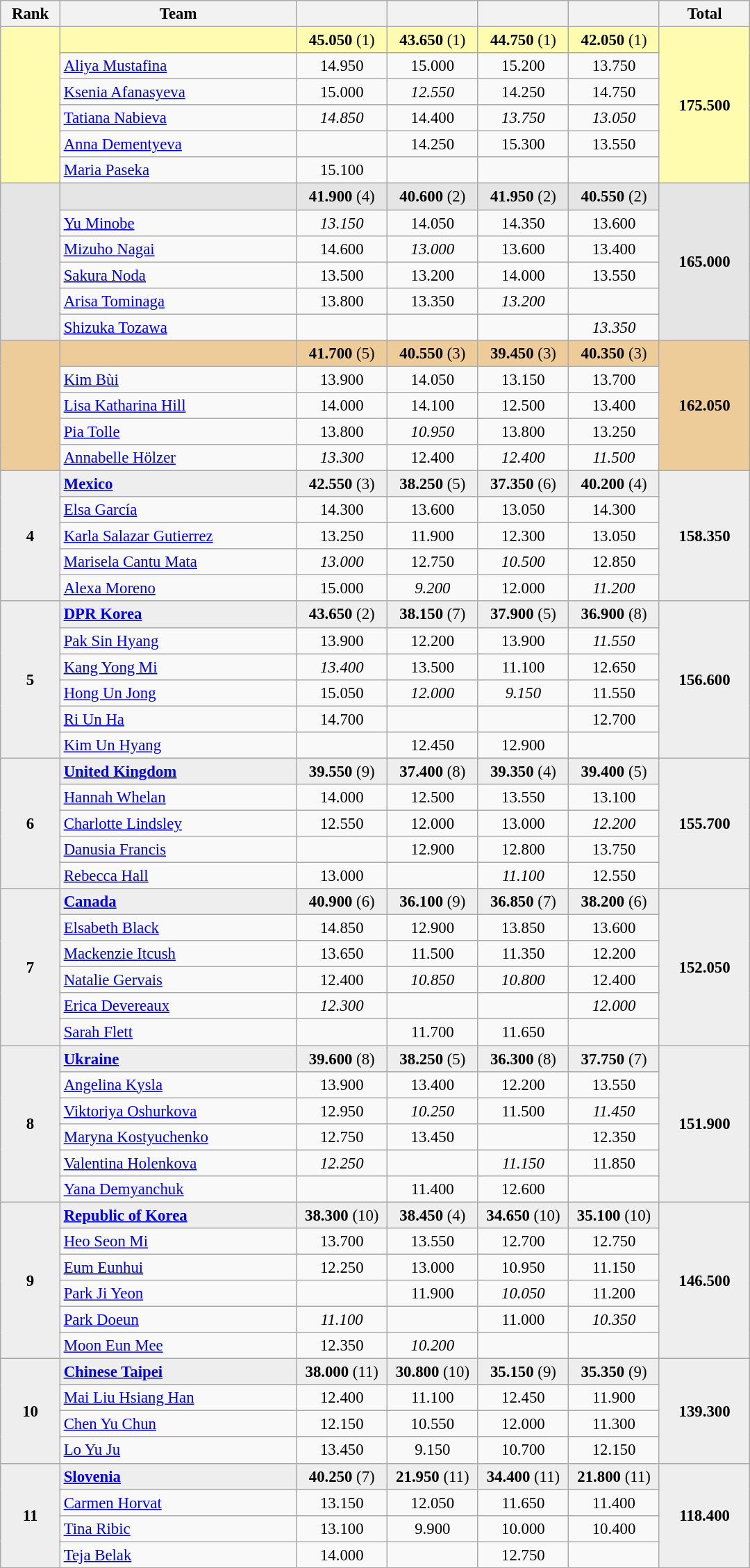<table class="wikitable" style="text-align:center; font-size:95%">
<tr>
<th scope="col" style="width:50px;">Rank</th>
<th scope="col" style="width:220px;">Team</th>
<th scope="col" style="width:80px;"></th>
<th scope="col" style="width:80px;"></th>
<th scope="col" style="width:80px;"></th>
<th scope="col" style="width:80px;"></th>
<th scope="col" style="width:80px;">Total</th>
</tr>
<tr style="background:#fffcaf;">
<td rowspan=6></td>
<td style="text-align:left;"><strong></strong></td>
<td><strong>45.050</strong> (1)</td>
<td><strong>43.650</strong> (1)</td>
<td><strong>44.750</strong> (1)</td>
<td><strong>42.050</strong> (1)</td>
<td rowspan=6><strong>175.500</strong></td>
</tr>
<tr>
<td style="text-align:left;"><a href='#'>Aliya Mustafina</a></td>
<td>14.950</td>
<td>15.000</td>
<td>15.200</td>
<td>13.750</td>
</tr>
<tr>
<td style="text-align:left;"><a href='#'>Ksenia Afanasyeva</a></td>
<td>15.000</td>
<td><em>12.550</em></td>
<td>14.250</td>
<td>14.750</td>
</tr>
<tr>
<td style="text-align:left;"><a href='#'>Tatiana Nabieva</a></td>
<td><em>14.850</em></td>
<td>14.400</td>
<td><em>13.750</em></td>
<td><em>13.050</em></td>
</tr>
<tr>
<td style="text-align:left;"><a href='#'>Anna Dementyeva</a></td>
<td></td>
<td>14.250</td>
<td>15.300</td>
<td>13.550</td>
</tr>
<tr>
<td style="text-align:left;"><a href='#'>Maria Paseka</a></td>
<td>15.100</td>
<td></td>
<td></td>
<td></td>
</tr>
<tr style="background:#e5e5e5;">
<td rowspan=6></td>
<td style="text-align:left;"><strong></strong></td>
<td><strong>41.900</strong> (4)</td>
<td><strong>40.600</strong> (2)</td>
<td><strong>41.950 </strong>(2)</td>
<td><strong>40.550</strong> (2)</td>
<td rowspan=6><strong>165.000</strong></td>
</tr>
<tr>
<td style="text-align:left;"><a href='#'>Yu Minobe</a></td>
<td><em>13.150</em></td>
<td>14.050</td>
<td>14.350</td>
<td>13.600</td>
</tr>
<tr>
<td style="text-align:left;"><a href='#'>Mizuho Nagai</a></td>
<td>14.600</td>
<td><em>13.000</em></td>
<td>13.600</td>
<td>13.400</td>
</tr>
<tr>
<td style="text-align:left;"><a href='#'>Sakura Noda</a></td>
<td>13.500</td>
<td>13.200</td>
<td>14.000</td>
<td>13.550</td>
</tr>
<tr>
<td style="text-align:left;"><a href='#'>Arisa Tominaga</a></td>
<td>13.800</td>
<td>13.350</td>
<td><em>13.200</em></td>
<td></td>
</tr>
<tr>
<td style="text-align:left;"><a href='#'>Shizuka Tozawa</a></td>
<td></td>
<td></td>
<td></td>
<td><em>13.350</em></td>
</tr>
<tr style="background:#ec9;">
<td rowspan=5></td>
<td style="text-align:left;"><strong></strong></td>
<td><strong>41.700</strong> (5)</td>
<td><strong>40.550</strong> (3)</td>
<td><strong>39.450</strong> (3)</td>
<td><strong>40.350</strong> (3)</td>
<td rowspan=5><strong>162.050</strong></td>
</tr>
<tr>
<td style="text-align:left;"><a href='#'>Kim Bùi</a></td>
<td>13.900</td>
<td>14.050</td>
<td>13.150</td>
<td>13.700</td>
</tr>
<tr>
<td style="text-align:left;"><a href='#'>Lisa Katharina Hill</a></td>
<td>14.000</td>
<td>14.100</td>
<td>12.500</td>
<td>13.400</td>
</tr>
<tr>
<td style="text-align:left;"><a href='#'>Pia Tolle</a></td>
<td>13.800</td>
<td><em>10.950</em></td>
<td>13.800</td>
<td>13.250</td>
</tr>
<tr>
<td style="text-align:left;"><a href='#'>Annabelle Hölzer</a></td>
<td><em>13.300</em></td>
<td>12.400</td>
<td><em>12.400</em></td>
<td><em>11.500</em></td>
</tr>
<tr style="background:#eee;">
<td rowspan=5><strong>4</strong></td>
<td style="text-align:left;"> <strong><a href='#'>Mexico</a></strong></td>
<td><strong>42.550</strong> (3)</td>
<td><strong>38.250</strong> (5)</td>
<td><strong>37.350</strong> (6)</td>
<td><strong>40.200</strong> (4)</td>
<td rowspan=5><strong>158.350</strong></td>
</tr>
<tr>
<td style="text-align:left;"><a href='#'>Elsa García</a></td>
<td>14.300</td>
<td>13.600</td>
<td>13.050</td>
<td>14.300</td>
</tr>
<tr>
<td style="text-align:left;"><a href='#'>Karla Salazar Gutierrez</a></td>
<td>13.250</td>
<td>11.900</td>
<td>12.300</td>
<td>13.050</td>
</tr>
<tr>
<td style="text-align:left;"><a href='#'>Marisela Cantu Mata</a></td>
<td><em>13.000</em></td>
<td>12.750</td>
<td><em>10.500</em></td>
<td>12.850</td>
</tr>
<tr>
<td style="text-align:left;"><a href='#'>Alexa Moreno</a></td>
<td>15.000</td>
<td><em>9.200</em></td>
<td>12.000</td>
<td><em>11.200</em></td>
</tr>
<tr style="background:#eee;">
<td rowspan=6><strong>5</strong></td>
<td style="text-align:left;"> <strong><a href='#'>DPR Korea</a></strong></td>
<td><strong>43.650</strong> (2)</td>
<td><strong>38.150</strong> (7)</td>
<td><strong>37.900</strong> (5)</td>
<td><strong>36.900</strong> (8)</td>
<td rowspan=6><strong>156.600</strong></td>
</tr>
<tr>
<td style="text-align:left;"><a href='#'>Pak Sin Hyang</a></td>
<td>13.900</td>
<td>12.200</td>
<td>13.900</td>
<td><em>11.550</em></td>
</tr>
<tr>
<td style="text-align:left;"><a href='#'>Kang Yong Mi</a></td>
<td><em>13.400</em></td>
<td>13.500</td>
<td>11.100</td>
<td>12.650</td>
</tr>
<tr>
<td style="text-align:left;"><a href='#'>Hong Un Jong</a></td>
<td>15.050</td>
<td><em>12.000</em></td>
<td><em>9.150</em></td>
<td>11.550</td>
</tr>
<tr>
<td style="text-align:left;"><a href='#'>Ri Un Ha</a></td>
<td>14.700</td>
<td></td>
<td></td>
<td>12.700</td>
</tr>
<tr>
<td style="text-align:left;"><a href='#'>Kim Un Hyang</a></td>
<td></td>
<td>12.450</td>
<td>12.900</td>
<td></td>
</tr>
<tr style="background:#eee;">
<td rowspan=5><strong>6</strong></td>
<td style="text-align:left;"> <strong><a href='#'>United Kingdom</a></strong></td>
<td><strong>39.550</strong> (9)</td>
<td><strong>37.400</strong> (8)</td>
<td><strong>39.350</strong> (4)</td>
<td><strong>39.400</strong> (5)</td>
<td rowspan=5><strong>155.700</strong></td>
</tr>
<tr>
<td style="text-align:left;"><a href='#'>Hannah Whelan</a></td>
<td>14.000</td>
<td>12.500</td>
<td>13.550</td>
<td>13.100</td>
</tr>
<tr>
<td style="text-align:left;"><a href='#'>Charlotte Lindsley</a></td>
<td>12.550</td>
<td>12.000</td>
<td>13.000</td>
<td><em>12.200</em></td>
</tr>
<tr>
<td style="text-align:left;"><a href='#'>Danusia Francis</a></td>
<td></td>
<td>12.900</td>
<td>12.800</td>
<td>13.750</td>
</tr>
<tr>
<td style="text-align:left;"><a href='#'>Rebecca Hall</a></td>
<td>13.000</td>
<td></td>
<td><em>11.100</em></td>
<td>12.550</td>
</tr>
<tr style="background:#eee;">
<td rowspan=6><strong>7</strong></td>
<td style="text-align:left;"> <strong><a href='#'>Canada</a></strong></td>
<td><strong>40.900</strong> (6)</td>
<td><strong>36.100</strong> (9)</td>
<td><strong>36.850</strong> (7)</td>
<td><strong>38.200</strong> (6)</td>
<td rowspan=6><strong>152.050</strong></td>
</tr>
<tr>
<td style="text-align:left;"><a href='#'>Elsabeth Black</a></td>
<td>14.850</td>
<td>12.900</td>
<td>13.850</td>
<td>13.600</td>
</tr>
<tr>
<td style="text-align:left;"><a href='#'>Mackenzie Itcush</a></td>
<td>13.650</td>
<td>11.500</td>
<td>11.350</td>
<td>12.200</td>
</tr>
<tr>
<td style="text-align:left;"><a href='#'>Natalie Gervais</a></td>
<td>12.400</td>
<td><em>10.850</em></td>
<td><em>10.800</em></td>
<td>12.400</td>
</tr>
<tr>
<td style="text-align:left;"><a href='#'>Erica Devereaux</a></td>
<td><em>12.300</em></td>
<td></td>
<td></td>
<td><em>12.000</em></td>
</tr>
<tr>
<td style="text-align:left;"><a href='#'>Sarah Flett</a></td>
<td></td>
<td>11.700</td>
<td>11.650</td>
<td></td>
</tr>
<tr style="background:#eee;">
<td rowspan=6><strong>8</strong></td>
<td style="text-align:left;"> <strong><a href='#'>Ukraine</a></strong></td>
<td><strong>39.600</strong> (8)</td>
<td><strong>38.250</strong> (5)</td>
<td><strong>36.300</strong> (8)</td>
<td><strong>37.750</strong> (7)</td>
<td rowspan=6><strong>151.900</strong></td>
</tr>
<tr>
<td style="text-align:left;"><a href='#'>Angelina Kysla</a></td>
<td>13.900</td>
<td>13.400</td>
<td>12.200</td>
<td>13.550</td>
</tr>
<tr>
<td style="text-align:left;"><a href='#'>Viktoriya Oshurkova</a></td>
<td>12.950</td>
<td><em>10.250</em></td>
<td>11.500</td>
<td><em>11.450</em></td>
</tr>
<tr>
<td style="text-align:left;"><a href='#'>Maryna Kostyuchenko</a></td>
<td>12.750</td>
<td>13.450</td>
<td></td>
<td>12.350</td>
</tr>
<tr>
<td style="text-align:left;"><a href='#'>Valentina Holenkova</a></td>
<td><em>12.250</em></td>
<td></td>
<td><em>11.150</em></td>
<td>11.850</td>
</tr>
<tr>
<td style="text-align:left;"><a href='#'>Yana Demyanchuk</a></td>
<td></td>
<td>11.400</td>
<td>12.600</td>
<td></td>
</tr>
<tr style="background:#eee;">
<td rowspan=6><strong>9</strong></td>
<td style="text-align:left;"> <strong><a href='#'>Republic of Korea</a></strong></td>
<td><strong>38.300</strong> (10)</td>
<td><strong>38.450</strong> (4)</td>
<td><strong>34.650</strong> (10)</td>
<td><strong>35.100</strong> (10)</td>
<td rowspan=6><strong>146.500</strong></td>
</tr>
<tr>
<td style="text-align:left;"><a href='#'>Heo Seon Mi</a></td>
<td>13.700</td>
<td>13.550</td>
<td>12.700</td>
<td>12.750</td>
</tr>
<tr>
<td style="text-align:left;"><a href='#'>Eum Eunhui</a></td>
<td>12.250</td>
<td>13.000</td>
<td>10.950</td>
<td>11.150</td>
</tr>
<tr>
<td style="text-align:left;"><a href='#'>Park Ji Yeon</a></td>
<td></td>
<td>11.900</td>
<td><em>10.050</em></td>
<td>11.200</td>
</tr>
<tr>
<td style="text-align:left;"><a href='#'>Park Doeun</a></td>
<td><em>11.100</em></td>
<td></td>
<td>11.000</td>
<td><em>10.350</em></td>
</tr>
<tr>
<td style="text-align:left;"><a href='#'>Moon Eun Mee</a></td>
<td>12.350</td>
<td><em>10.200</em></td>
<td></td>
<td></td>
</tr>
<tr style="background:#eee;">
<td rowspan=4><strong>10</strong></td>
<td style="text-align:left;"> <strong><a href='#'>Chinese Taipei</a></strong></td>
<td><strong>38.000</strong> (11)</td>
<td><strong>30.800</strong> (10)</td>
<td><strong>35.150</strong> (9)</td>
<td><strong>35.350</strong> (9)</td>
<td rowspan=4><strong>139.300</strong></td>
</tr>
<tr>
<td style="text-align:left;"><a href='#'>Mai Liu Hsiang Han</a></td>
<td>12.400</td>
<td>11.100</td>
<td>12.450</td>
<td>11.900</td>
</tr>
<tr>
<td style="text-align:left;"><a href='#'>Chen Yu Chun</a></td>
<td>12.150</td>
<td>10.550</td>
<td>12.000</td>
<td>11.300</td>
</tr>
<tr>
<td style="text-align:left;"><a href='#'>Lo Yu Ju</a></td>
<td>13.450</td>
<td>9.150</td>
<td>10.700</td>
<td>12.150</td>
</tr>
<tr style="background:#eee;">
<td rowspan=4><strong>11</strong></td>
<td style="text-align:left;"> <strong><a href='#'>Slovenia</a></strong></td>
<td><strong>40.250</strong> (7)</td>
<td><strong>21.950</strong> (11)</td>
<td><strong>34.400</strong> (11)</td>
<td><strong>21.800</strong> (11)</td>
<td rowspan=4><strong>118.400</strong></td>
</tr>
<tr>
<td style="text-align:left;"><a href='#'>Carmen Horvat</a></td>
<td>13.150</td>
<td>12.050</td>
<td>11.650</td>
<td>11.400</td>
</tr>
<tr>
<td style="text-align:left;"><a href='#'>Tina Ribic</a></td>
<td>13.100</td>
<td>9.900</td>
<td>10.000</td>
<td>10.400</td>
</tr>
<tr>
<td style="text-align:left;"><a href='#'>Teja Belak</a></td>
<td>14.000</td>
<td></td>
<td>12.750</td>
<td></td>
</tr>
</table>
